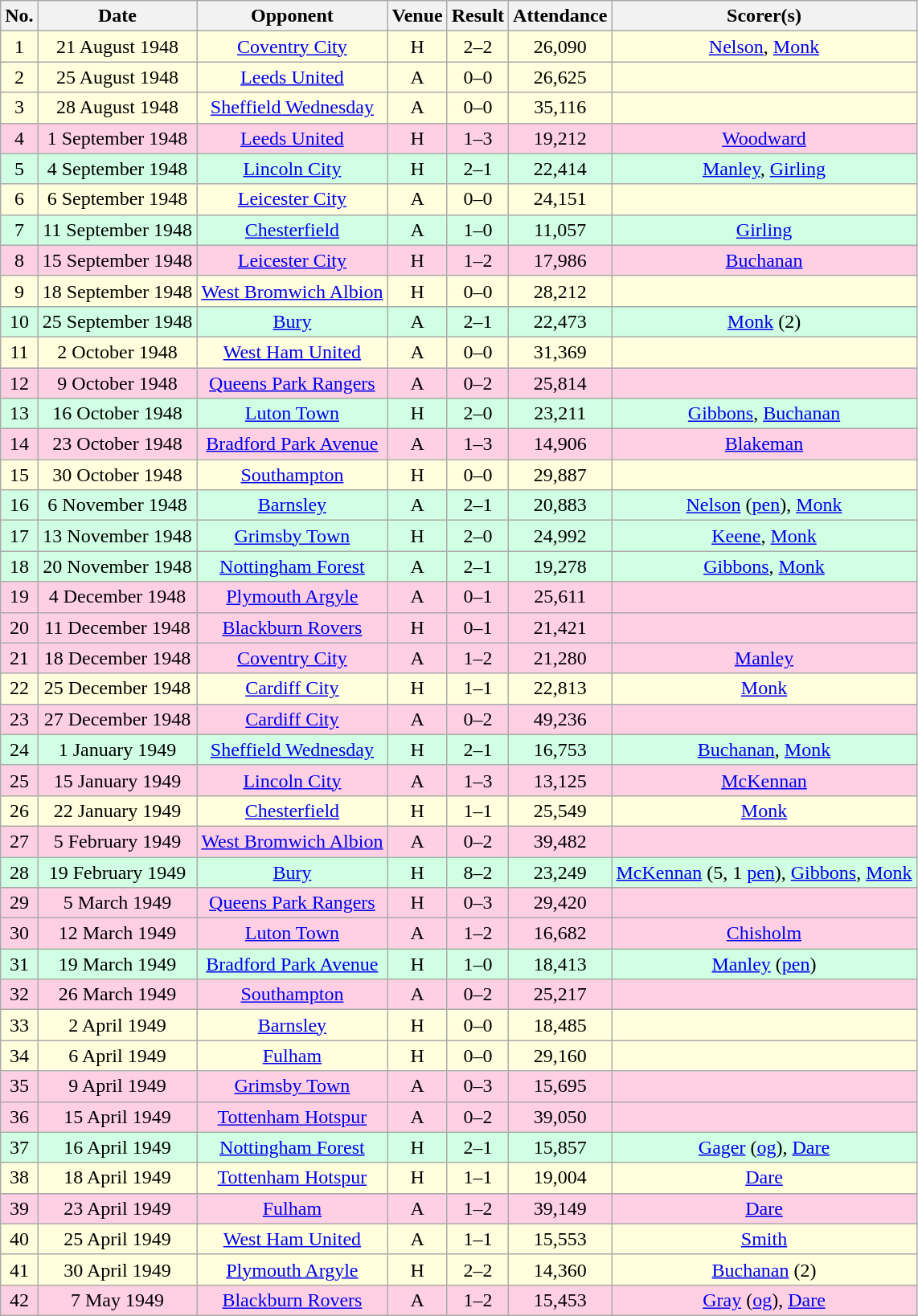<table class="wikitable sortable" style="text-align:center;">
<tr>
<th>No.</th>
<th>Date</th>
<th>Opponent</th>
<th>Venue</th>
<th>Result</th>
<th>Attendance</th>
<th>Scorer(s)</th>
</tr>
<tr style="background:#ffd;">
<td>1</td>
<td>21 August 1948</td>
<td><a href='#'>Coventry City</a></td>
<td>H</td>
<td>2–2</td>
<td>26,090</td>
<td><a href='#'>Nelson</a>, <a href='#'>Monk</a></td>
</tr>
<tr style="background:#ffd;">
<td>2</td>
<td>25 August 1948</td>
<td><a href='#'>Leeds United</a></td>
<td>A</td>
<td>0–0</td>
<td>26,625</td>
<td></td>
</tr>
<tr style="background:#ffd;">
<td>3</td>
<td>28 August 1948</td>
<td><a href='#'>Sheffield Wednesday</a></td>
<td>A</td>
<td>0–0</td>
<td>35,116</td>
<td></td>
</tr>
<tr style="background:#ffd0e3;">
<td>4</td>
<td>1 September 1948</td>
<td><a href='#'>Leeds United</a></td>
<td>H</td>
<td>1–3</td>
<td>19,212</td>
<td><a href='#'>Woodward</a></td>
</tr>
<tr style="background:#d0ffe3;">
<td>5</td>
<td>4 September 1948</td>
<td><a href='#'>Lincoln City</a></td>
<td>H</td>
<td>2–1</td>
<td>22,414</td>
<td><a href='#'>Manley</a>, <a href='#'>Girling</a></td>
</tr>
<tr style="background:#ffd;">
<td>6</td>
<td>6 September 1948</td>
<td><a href='#'>Leicester City</a></td>
<td>A</td>
<td>0–0</td>
<td>24,151</td>
<td></td>
</tr>
<tr style="background:#d0ffe3;">
<td>7</td>
<td>11 September 1948</td>
<td><a href='#'>Chesterfield</a></td>
<td>A</td>
<td>1–0</td>
<td>11,057</td>
<td><a href='#'>Girling</a></td>
</tr>
<tr style="background:#ffd0e3;">
<td>8</td>
<td>15 September 1948</td>
<td><a href='#'>Leicester City</a></td>
<td>H</td>
<td>1–2</td>
<td>17,986</td>
<td><a href='#'>Buchanan</a></td>
</tr>
<tr style="background:#ffd;">
<td>9</td>
<td>18 September 1948</td>
<td><a href='#'>West Bromwich Albion</a></td>
<td>H</td>
<td>0–0</td>
<td>28,212</td>
<td></td>
</tr>
<tr style="background:#d0ffe3;">
<td>10</td>
<td>25 September 1948</td>
<td><a href='#'>Bury</a></td>
<td>A</td>
<td>2–1</td>
<td>22,473</td>
<td><a href='#'>Monk</a> (2)</td>
</tr>
<tr style="background:#ffd;">
<td>11</td>
<td>2 October 1948</td>
<td><a href='#'>West Ham United</a></td>
<td>A</td>
<td>0–0</td>
<td>31,369</td>
<td></td>
</tr>
<tr style="background:#ffd0e3;">
<td>12</td>
<td>9 October 1948</td>
<td><a href='#'>Queens Park Rangers</a></td>
<td>A</td>
<td>0–2</td>
<td>25,814</td>
<td></td>
</tr>
<tr style="background:#d0ffe3;">
<td>13</td>
<td>16 October 1948</td>
<td><a href='#'>Luton Town</a></td>
<td>H</td>
<td>2–0</td>
<td>23,211</td>
<td><a href='#'>Gibbons</a>, <a href='#'>Buchanan</a></td>
</tr>
<tr style="background:#ffd0e3;">
<td>14</td>
<td>23 October 1948</td>
<td><a href='#'>Bradford Park Avenue</a></td>
<td>A</td>
<td>1–3</td>
<td>14,906</td>
<td><a href='#'>Blakeman</a></td>
</tr>
<tr style="background:#ffd;">
<td>15</td>
<td>30 October 1948</td>
<td><a href='#'>Southampton</a></td>
<td>H</td>
<td>0–0</td>
<td>29,887</td>
<td></td>
</tr>
<tr style="background:#d0ffe3;">
<td>16</td>
<td>6 November 1948</td>
<td><a href='#'>Barnsley</a></td>
<td>A</td>
<td>2–1</td>
<td>20,883</td>
<td><a href='#'>Nelson</a> (<a href='#'>pen</a>), <a href='#'>Monk</a></td>
</tr>
<tr style="background:#d0ffe3;">
<td>17</td>
<td>13 November 1948</td>
<td><a href='#'>Grimsby Town</a></td>
<td>H</td>
<td>2–0</td>
<td>24,992</td>
<td><a href='#'>Keene</a>, <a href='#'>Monk</a></td>
</tr>
<tr style="background:#d0ffe3;">
<td>18</td>
<td>20 November 1948</td>
<td><a href='#'>Nottingham Forest</a></td>
<td>A</td>
<td>2–1</td>
<td>19,278</td>
<td><a href='#'>Gibbons</a>, <a href='#'>Monk</a></td>
</tr>
<tr style="background:#ffd0e3;">
<td>19</td>
<td>4 December 1948</td>
<td><a href='#'>Plymouth Argyle</a></td>
<td>A</td>
<td>0–1</td>
<td>25,611</td>
<td></td>
</tr>
<tr style="background:#ffd0e3;">
<td>20</td>
<td>11 December 1948</td>
<td><a href='#'>Blackburn Rovers</a></td>
<td>H</td>
<td>0–1</td>
<td>21,421</td>
<td></td>
</tr>
<tr style="background:#ffd0e3;">
<td>21</td>
<td>18 December 1948</td>
<td><a href='#'>Coventry City</a></td>
<td>A</td>
<td>1–2</td>
<td>21,280</td>
<td><a href='#'>Manley</a></td>
</tr>
<tr style="background:#ffd;">
<td>22</td>
<td>25 December 1948</td>
<td><a href='#'>Cardiff City</a></td>
<td>H</td>
<td>1–1</td>
<td>22,813</td>
<td><a href='#'>Monk</a></td>
</tr>
<tr style="background:#ffd0e3;">
<td>23</td>
<td>27 December 1948</td>
<td><a href='#'>Cardiff City</a></td>
<td>A</td>
<td>0–2</td>
<td>49,236</td>
<td></td>
</tr>
<tr style="background:#d0ffe3;">
<td>24</td>
<td>1 January 1949</td>
<td><a href='#'>Sheffield Wednesday</a></td>
<td>H</td>
<td>2–1</td>
<td>16,753</td>
<td><a href='#'>Buchanan</a>, <a href='#'>Monk</a></td>
</tr>
<tr style="background:#ffd0e3;">
<td>25</td>
<td>15 January 1949</td>
<td><a href='#'>Lincoln City</a></td>
<td>A</td>
<td>1–3</td>
<td>13,125</td>
<td><a href='#'>McKennan</a></td>
</tr>
<tr style="background:#ffd;">
<td>26</td>
<td>22 January 1949</td>
<td><a href='#'>Chesterfield</a></td>
<td>H</td>
<td>1–1</td>
<td>25,549</td>
<td><a href='#'>Monk</a></td>
</tr>
<tr style="background:#ffd0e3;">
<td>27</td>
<td>5 February 1949</td>
<td><a href='#'>West Bromwich Albion</a></td>
<td>A</td>
<td>0–2</td>
<td>39,482</td>
<td></td>
</tr>
<tr style="background:#d0ffe3;">
<td>28</td>
<td>19 February 1949</td>
<td><a href='#'>Bury</a></td>
<td>H</td>
<td>8–2</td>
<td>23,249</td>
<td><a href='#'>McKennan</a> (5, 1 <a href='#'>pen</a>), <a href='#'>Gibbons</a>, <a href='#'>Monk</a></td>
</tr>
<tr style="background:#ffd0e3;">
<td>29</td>
<td>5 March 1949</td>
<td><a href='#'>Queens Park Rangers</a></td>
<td>H</td>
<td>0–3</td>
<td>29,420</td>
<td></td>
</tr>
<tr style="background:#ffd0e3;">
<td>30</td>
<td>12 March 1949</td>
<td><a href='#'>Luton Town</a></td>
<td>A</td>
<td>1–2</td>
<td>16,682</td>
<td><a href='#'>Chisholm</a></td>
</tr>
<tr style="background:#d0ffe3;">
<td>31</td>
<td>19 March 1949</td>
<td><a href='#'>Bradford Park Avenue</a></td>
<td>H</td>
<td>1–0</td>
<td>18,413</td>
<td><a href='#'>Manley</a> (<a href='#'>pen</a>)</td>
</tr>
<tr style="background:#ffd0e3;">
<td>32</td>
<td>26 March 1949</td>
<td><a href='#'>Southampton</a></td>
<td>A</td>
<td>0–2</td>
<td>25,217</td>
<td></td>
</tr>
<tr style="background:#ffd;">
<td>33</td>
<td>2 April 1949</td>
<td><a href='#'>Barnsley</a></td>
<td>H</td>
<td>0–0</td>
<td>18,485</td>
<td></td>
</tr>
<tr style="background:#ffd;">
<td>34</td>
<td>6 April 1949</td>
<td><a href='#'>Fulham</a></td>
<td>H</td>
<td>0–0</td>
<td>29,160</td>
<td></td>
</tr>
<tr style="background:#ffd0e3;">
<td>35</td>
<td>9 April 1949</td>
<td><a href='#'>Grimsby Town</a></td>
<td>A</td>
<td>0–3</td>
<td>15,695</td>
<td></td>
</tr>
<tr style="background:#ffd0e3;">
<td>36</td>
<td>15 April 1949</td>
<td><a href='#'>Tottenham Hotspur</a></td>
<td>A</td>
<td>0–2</td>
<td>39,050</td>
<td></td>
</tr>
<tr style="background:#d0ffe3;">
<td>37</td>
<td>16 April 1949</td>
<td><a href='#'>Nottingham Forest</a></td>
<td>H</td>
<td>2–1</td>
<td>15,857</td>
<td><a href='#'>Gager</a> (<a href='#'>og</a>), <a href='#'>Dare</a></td>
</tr>
<tr style="background:#ffd;">
<td>38</td>
<td>18 April 1949</td>
<td><a href='#'>Tottenham Hotspur</a></td>
<td>H</td>
<td>1–1</td>
<td>19,004</td>
<td><a href='#'>Dare</a></td>
</tr>
<tr style="background:#ffd0e3;">
<td>39</td>
<td>23 April 1949</td>
<td><a href='#'>Fulham</a></td>
<td>A</td>
<td>1–2</td>
<td>39,149</td>
<td><a href='#'>Dare</a></td>
</tr>
<tr style="background:#ffd;">
<td>40</td>
<td>25 April 1949</td>
<td><a href='#'>West Ham United</a></td>
<td>A</td>
<td>1–1</td>
<td>15,553</td>
<td><a href='#'>Smith</a></td>
</tr>
<tr style="background:#ffd;">
<td>41</td>
<td>30 April 1949</td>
<td><a href='#'>Plymouth Argyle</a></td>
<td>H</td>
<td>2–2</td>
<td>14,360</td>
<td><a href='#'>Buchanan</a> (2)</td>
</tr>
<tr style="background:#ffd0e3;">
<td>42</td>
<td>7 May 1949</td>
<td><a href='#'>Blackburn Rovers</a></td>
<td>A</td>
<td>1–2</td>
<td>15,453</td>
<td><a href='#'>Gray</a> (<a href='#'>og</a>), <a href='#'>Dare</a></td>
</tr>
</table>
